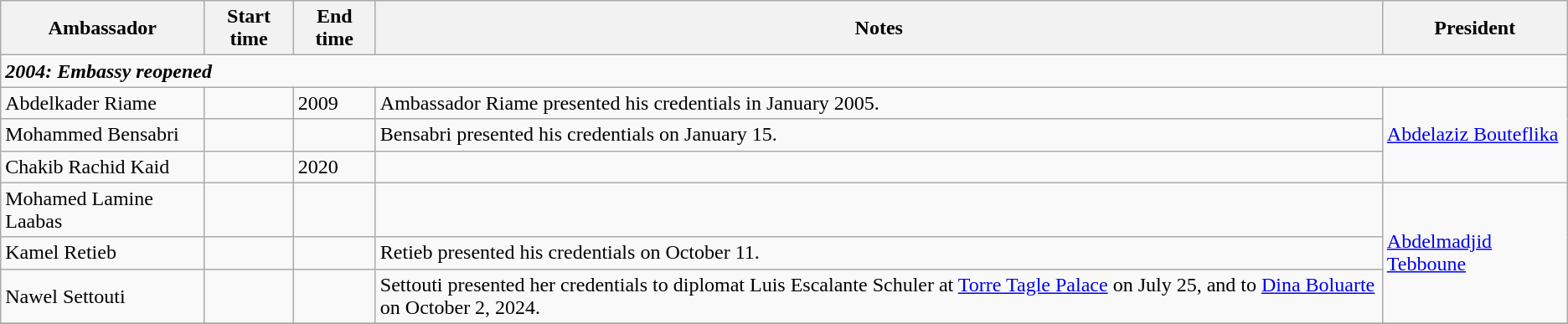<table class="wikitable sortable"  text-align:center;">
<tr>
<th>Ambassador</th>
<th>Start time</th>
<th>End time</th>
<th>Notes</th>
<th>President</th>
</tr>
<tr>
<td colspan=5><div><strong><em>2004:<strong> Embassy reopened<em></div></td>
</tr>
<tr>
<td>Abdelkader Riame</td>
<td></td>
<td>2009</td>
<td>Ambassador Riame presented his credentials in January 2005.</td>
<td rowspan=3><a href='#'>Abdelaziz Bouteflika</a></td>
</tr>
<tr>
<td>Mohammed Bensabri</td>
<td></td>
<td></td>
<td>Bensabri presented his credentials on January 15.</td>
</tr>
<tr>
<td>Chakib Rachid Kaid</td>
<td></td>
<td>2020</td>
<td></td>
</tr>
<tr>
<td>Mohamed Lamine Laabas</td>
<td></td>
<td></td>
<td></td>
<td rowspan=3><a href='#'>Abdelmadjid Tebboune</a></td>
</tr>
<tr>
<td>Kamel Retieb</td>
<td></td>
<td></td>
<td>Retieb presented his credentials on October 11.</td>
</tr>
<tr>
<td>Nawel Settouti</td>
<td></td>
<td></td>
<td>Settouti presented her credentials to diplomat Luis Escalante Schuler at <a href='#'>Torre Tagle Palace</a> on July 25, and to <a href='#'>Dina Boluarte</a> on October 2, 2024.</td>
</tr>
<tr>
</tr>
</table>
